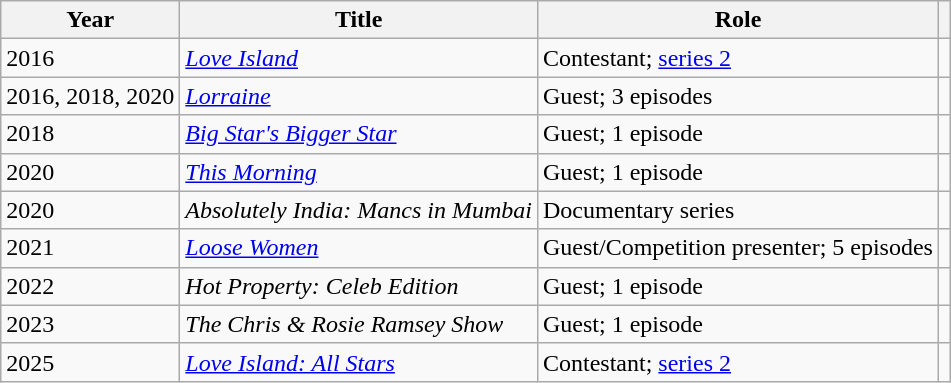<table class="wikitable unsortable">
<tr>
<th>Year</th>
<th>Title</th>
<th>Role</th>
<th class="unsortable"></th>
</tr>
<tr>
<td>2016</td>
<td><em><a href='#'>Love Island</a></em></td>
<td>Contestant; <a href='#'>series 2</a></td>
<td align="center"></td>
</tr>
<tr>
<td>2016, 2018, 2020</td>
<td><em><a href='#'>Lorraine</a></em></td>
<td>Guest; 3 episodes</td>
<td align="center"></td>
</tr>
<tr>
<td>2018</td>
<td><em><a href='#'>Big Star's Bigger Star</a></em></td>
<td>Guest; 1 episode</td>
<td align="center"></td>
</tr>
<tr>
<td>2020</td>
<td><em><a href='#'>This Morning</a></em></td>
<td>Guest; 1 episode</td>
<td align="center"></td>
</tr>
<tr>
<td>2020</td>
<td><em>Absolutely India: Mancs in Mumbai</em></td>
<td>Documentary series</td>
<td align="center"></td>
</tr>
<tr>
<td>2021</td>
<td><em><a href='#'>Loose Women</a></em></td>
<td>Guest/Competition presenter; 5 episodes</td>
<td align="center"></td>
</tr>
<tr>
<td>2022</td>
<td><em>Hot Property: Celeb Edition</em></td>
<td>Guest; 1 episode</td>
<td align="center"></td>
</tr>
<tr>
<td>2023</td>
<td><em>The Chris & Rosie Ramsey Show</em></td>
<td>Guest; 1 episode</td>
<td align="center"></td>
</tr>
<tr>
<td>2025</td>
<td><em><a href='#'>Love Island: All Stars</a></em></td>
<td>Contestant; <a href='#'>series 2</a></td>
<td align="center"></td>
</tr>
</table>
